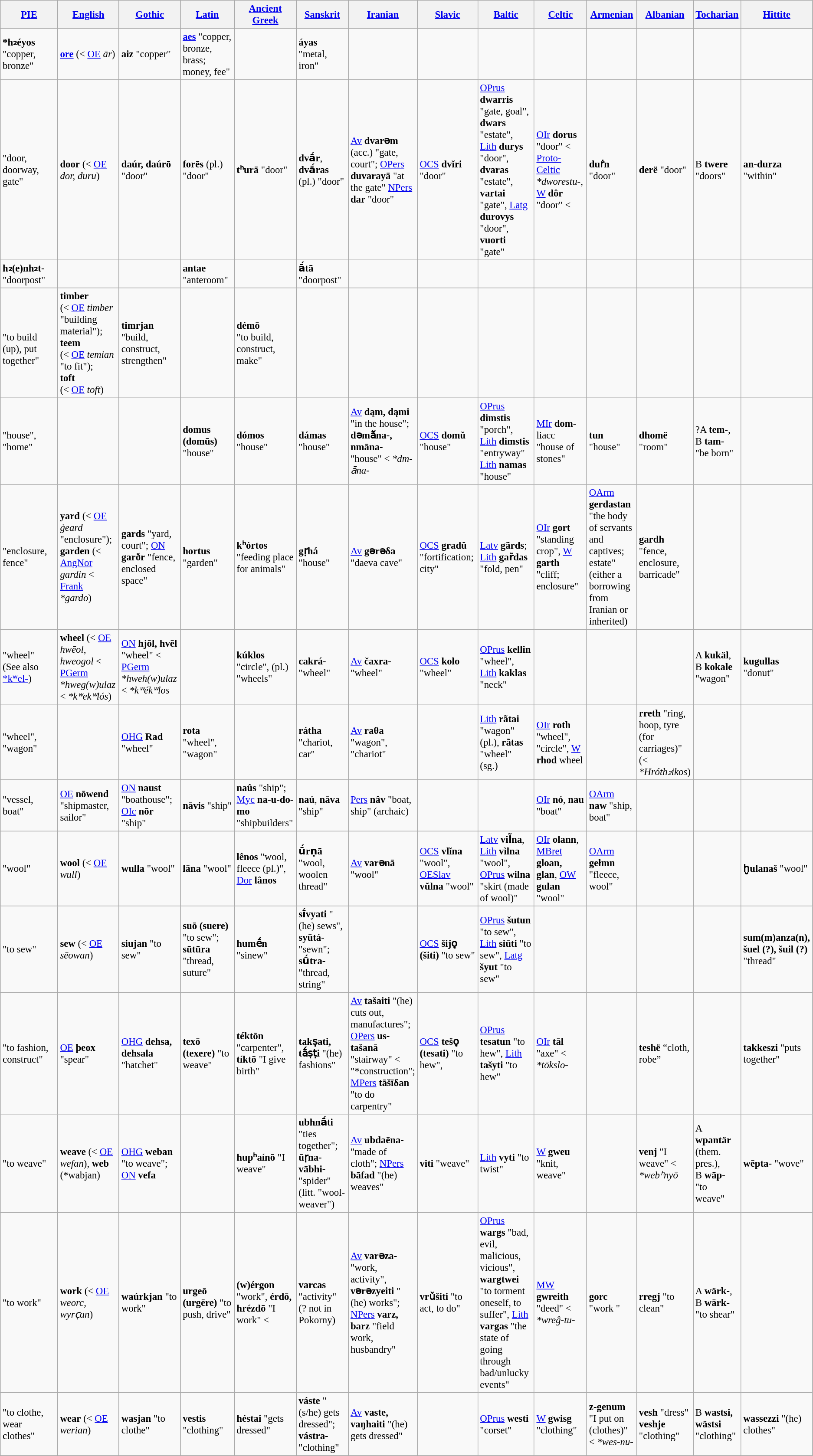<table class="wikitable sticky-header" style="font-size:95%;">
<tr>
<th width="10%"><a href='#'>PIE</a></th>
<th width="8%"><a href='#'>English</a></th>
<th width="8%"><a href='#'>Gothic</a></th>
<th width="8%"><a href='#'>Latin</a></th>
<th width="8%"><a href='#'>Ancient Greek</a></th>
<th width="8%"><a href='#'>Sanskrit</a></th>
<th width="7%"><a href='#'>Iranian</a></th>
<th width="8%"><a href='#'>Slavic</a></th>
<th width="8%"><a href='#'>Baltic</a></th>
<th width="7%"><a href='#'>Celtic</a></th>
<th width="7%"><a href='#'>Armenian</a></th>
<th width="7%"><a href='#'>Albanian</a></th>
<th width="7%"><a href='#'>Tocharian</a></th>
<th width="7%"><a href='#'>Hittite</a></th>
</tr>
<tr>
<td><strong>*h₂éyos</strong> "copper, bronze"</td>
<td><strong><a href='#'>ore</a></strong> (< <a href='#'>OE</a> <em>ār</em>)</td>
<td><strong>aiz</strong> "copper"</td>
<td><strong><a href='#'>aes</a></strong> "copper, bronze, brass; money, fee"</td>
<td></td>
<td><strong>áyas</strong> "metal, iron"</td>
<td></td>
<td></td>
<td></td>
<td></td>
<td></td>
<td></td>
<td></td>
<td></td>
</tr>
<tr>
<td><strong></strong> "door, doorway, gate"</td>
<td><strong>door</strong> (< <a href='#'>OE</a> <em>dor, duru</em>)</td>
<td><strong>daúr, daúrō</strong> "door"</td>
<td><strong>forēs</strong> (pl.) "door"</td>
<td><strong>tʰurā</strong> "door"</td>
<td><strong>dvā́r</strong>, <strong>dvā́ras</strong> (pl.) "door"</td>
<td><a href='#'>Av</a> <strong>dvarǝm</strong> (acc.) "gate, court"; <a href='#'>OPers</a> <strong>duvarayā</strong> "at the gate" <a href='#'>NPers</a> <strong>dar</strong> "door"</td>
<td><a href='#'>OCS</a> <strong>dvĭri</strong> "door"</td>
<td><a href='#'>OPrus</a> <strong>dwarris</strong> "gate, goal", <strong>dwars</strong> "estate", <a href='#'>Lith</a> <strong>durys</strong> "door", <strong>dvaras</strong> "estate", <strong>vartai</strong> "gate", <a href='#'>Latg</a> <strong>durovys</strong> "door", <strong>vuorti</strong> "gate"</td>
<td><a href='#'>OIr</a> <strong>dorus</strong> "door" < <a href='#'>Proto-Celtic</a> <em>*dworestu-</em>, <a href='#'>W</a> <strong>dôr</strong> "door" < <em></em></td>
<td><strong>duṙn</strong> "door"</td>
<td><strong>derë</strong> "door"</td>
<td>B <strong>twere</strong> "doors"</td>
<td><strong>an-durza</strong> "within"</td>
</tr>
<tr>
<td><strong>h₂(e)nh₂t-</strong> "doorpost"</td>
<td></td>
<td></td>
<td><strong>antae</strong> "anteroom"</td>
<td></td>
<td><strong>ā́tā</strong> "doorpost"</td>
<td></td>
<td></td>
<td></td>
<td></td>
<td></td>
<td></td>
<td></td>
<td></td>
</tr>
<tr>
<td> <strong></strong><br> "to build (up), put together" <br></td>
<td><strong>timber</strong> <br> (< <a href='#'>OE</a> <em>timber</em> "building material");<br><strong>teem</strong> <br> (< <a href='#'>OE</a> <em>temian</em> "to fit");<br><strong>toft</strong> <br> (< <a href='#'>OE</a> <em>toft</em>)</td>
<td><strong>timrjan</strong><br> "build, construct, strengthen"</td>
<td></td>
<td><strong>démō</strong><br> "to build, construct, make"</td>
<td></td>
<td></td>
<td></td>
<td></td>
<td></td>
<td></td>
<td></td>
<td></td>
<td></td>
</tr>
<tr>
<td><strong></strong> "house", "home"</td>
<td></td>
<td></td>
<td><strong>domus (domūs)</strong> "house"</td>
<td><strong>dómos</strong> "house"</td>
<td><strong>dámas</strong> "house"</td>
<td><a href='#'>Av</a> <strong>dąm, dąmi</strong> "in the house"; <strong>dǝmā̆na-, nmāna-</strong> "house" < <em>*dm-ā̆na-</em></td>
<td><a href='#'>OCS</a> <strong>domŭ</strong> "house"</td>
<td><a href='#'>OPrus</a> <strong>dimstis</strong> "porch", <a href='#'>
Lith</a> <strong>dimstis</strong> "entryway"<br><a href='#'>Lith</a> <strong>namas</strong> "house"</td>
<td><a href='#'>MIr</a> <strong>dom</strong>-liacc "house of stones"</td>
<td><strong>tun</strong> "house"</td>
<td><strong>dhomë</strong> "room"</td>
<td>?A <strong>tem-</strong>, B <strong>tam-</strong> "be born"</td>
<td></td>
</tr>
<tr>
<td><strong></strong> "enclosure, fence"</td>
<td><strong>yard</strong> (< <a href='#'>OE</a> <em>ġeard</em> "enclosure"); <strong>garden</strong> (< <a href='#'>AngNor</a> <em>gardin</em> < <a href='#'>Frank</a> <em>*gardo</em>)</td>
<td><strong>gards</strong> "yard, court"; <a href='#'>ON</a> <strong>garðr</strong> "fence, enclosed space"</td>
<td><strong>hortus</strong> "garden"</td>
<td><strong>kʰórtos</strong> "feeding place for animals"</td>
<td><strong>gṛhá</strong> "house"</td>
<td><a href='#'>Av</a> <strong>gərəδa</strong> "daeva cave"</td>
<td><a href='#'>OCS</a> <strong>gradŭ</strong> "fortification; city"</td>
<td><a href='#'>Latv</a> <strong>gãrds</strong>; <a href='#'>Lith</a> <strong>gar̃das</strong> "fold, pen"</td>
<td><a href='#'>OIr</a> <strong>gort</strong> "standing crop", <a href='#'>W</a> <strong>garth</strong> "cliff; enclosure"</td>
<td><a href='#'>OArm</a> <strong>gerdastan</strong> "the body of servants and captives; estate" (either a borrowing from Iranian or inherited)</td>
<td><strong>gardh</strong> "fence, enclosure, barricade"</td>
<td></td>
<td></td>
</tr>
<tr>
<td> <strong></strong> "wheel"<br>(See also <a href='#'>*kʷel-</a>)</td>
<td><strong>wheel</strong> (< <a href='#'>OE</a> <em>hwēol, hweogol</em> < <a href='#'>PGerm</a> <em>*hweg(w)ulaz</em> < <em>*kʷekʷlós</em>)</td>
<td><a href='#'>ON</a> <strong>hjōl, hvēl</strong> "wheel" < <a href='#'>PGerm</a> <em>*hweh(w)ulaz</em> < <em>*kʷékʷlos</em></td>
<td></td>
<td><strong>kúklos</strong> "circle", (pl.) "wheels"</td>
<td><strong>cakrá-</strong> "wheel"</td>
<td><a href='#'>Av</a> <strong>čaxra-</strong> "wheel"</td>
<td><a href='#'>OCS</a> <strong>kolo</strong> "wheel"</td>
<td><a href='#'>OPrus</a> <strong>kellin</strong> "wheel", <a href='#'>Lith</a> <strong>kaklas</strong> "neck"</td>
<td></td>
<td></td>
<td></td>
<td>A <strong>kukäl</strong>, B <strong>kokale</strong> "wagon"</td>
<td><strong>kugullas</strong> "donut"</td>
</tr>
<tr>
<td><strong></strong> "wheel", "wagon"</td>
<td></td>
<td><a href='#'>OHG</a> <strong>Rad</strong> "wheel"</td>
<td><strong>rota</strong> "wheel", "wagon"</td>
<td></td>
<td><strong>rátha</strong> "chariot, car"</td>
<td><a href='#'>Av</a> <strong>raθa</strong> "wagon", "chariot"</td>
<td></td>
<td><a href='#'>Lith</a> <strong>rãtai</strong> "wagon" (pl.), <strong>rãtas</strong> "wheel" (sg.)</td>
<td><a href='#'>OIr</a> <strong>roth</strong> "wheel", "circle", <a href='#'>W</a> <strong>rhod</strong> wheel</td>
<td></td>
<td><strong>rreth</strong> "ring, hoop, tyre (for carriages)" (< <em>*Hróth₂ikos</em>)</td>
<td></td>
<td></td>
</tr>
<tr>
<td><strong></strong> "vessel, boat"</td>
<td><a href='#'>OE</a> <strong>nōwend</strong> "shipmaster, sailor"</td>
<td><a href='#'>ON</a> <strong>naust</strong> "boathouse"; <a href='#'>OIc</a> <strong>nōr</strong> "ship"</td>
<td><strong>nāvis</strong> "ship"</td>
<td><strong>naûs</strong> "ship";<br><a href='#'>Myc</a> <strong>na-u-do-mo</strong> "shipbuilders"</td>
<td><strong>naú</strong>, <strong>nāva</strong> "ship"</td>
<td><a href='#'>Pers</a> <strong>nâv</strong> "boat, ship" (archaic)</td>
<td></td>
<td></td>
<td><a href='#'>OIr</a> <strong>nó</strong>, <strong>nau</strong> "boat"</td>
<td><a href='#'>OArm</a> <strong>naw</strong> "ship, boat"</td>
<td></td>
<td></td>
<td></td>
</tr>
<tr>
<td><strong></strong> "wool"</td>
<td><strong>wool</strong> (< <a href='#'>OE</a> <em>wull</em>)</td>
<td><strong>wulla</strong> "wool"</td>
<td><strong>lāna</strong> "wool"</td>
<td><strong>lênos</strong> "wool, fleece (pl.)", <a href='#'>Dor</a> <strong>lânos</strong></td>
<td><strong>ū́rṇā</strong> "wool, woolen thread"</td>
<td><a href='#'>Av</a> <strong>varənā</strong> "wool"</td>
<td><a href='#'>OCS</a> <strong>vlĭna</strong> "wool", <a href='#'>OESlav</a> <strong>vŭlna</strong> "wool"</td>
<td><a href='#'>Latv</a> <strong>vil̃na</strong>, <a href='#'>Lith</a> <strong>vìlna</strong> "wool", <a href='#'>OPrus</a> <strong>wilna</strong> "skirt (made of wool)"</td>
<td><a href='#'>OIr</a> <strong>olann</strong>, <a href='#'>MBret</a> <strong>gloan, glan</strong>, <a href='#'>OW</a> <strong>gulan</strong> "wool"</td>
<td><a href='#'>OArm</a> <strong>gełmn</strong> "fleece, wool"</td>
<td></td>
<td></td>
<td><strong>ḫulanaš</strong> "wool"</td>
</tr>
<tr>
<td><strong></strong> "to sew"</td>
<td><strong>sew</strong> (< <a href='#'>OE</a> <em>sēowan</em>)</td>
<td><strong>siujan</strong> "to sew"</td>
<td><strong>suō (suere)</strong> "to sew"; <strong>sūtūra</strong> "thread, suture"</td>
<td><strong>humḗn</strong> "sinew"</td>
<td><strong>sī́vyati</strong> "(he) sews", <strong>syūtá-</strong> "sewn"; <strong>sū́tra-</strong> "thread, string"</td>
<td></td>
<td><a href='#'>OCS</a> <strong>šijǫ (šiti)</strong> "to sew"</td>
<td><a href='#'>OPrus</a> <strong>šutun</strong> "to sew", <a href='#'>Lith</a> <strong>siūti</strong> "to sew", <a href='#'>Latg</a> <strong>šyut</strong> "to sew"</td>
<td></td>
<td></td>
<td></td>
<td></td>
<td><strong>sum(m)anza(n), šuel (?), šuil (?)</strong> "thread"</td>
</tr>
<tr>
<td><strong></strong> "to fashion, construct"</td>
<td><a href='#'>OE</a> <strong>þeox</strong> "spear"</td>
<td><a href='#'>OHG</a> <strong>dehsa, dehsala</strong> "hatchet"</td>
<td><strong>texō (texere)</strong> "to weave"</td>
<td><strong>téktōn</strong> "carpenter", <strong>tíktō</strong> "I give birth"</td>
<td><strong>takṣati, tā́ṣṭi</strong> "(he) fashions"</td>
<td><a href='#'>Av</a> <strong>tašaiti</strong> "(he) cuts out, manufactures"; <a href='#'>OPers</a> <strong>us-tašanā</strong> "stairway" < "*construction"; <a href='#'>MPers</a> <strong>tāšīδan</strong> "to do carpentry"</td>
<td><a href='#'>OCS</a> <strong>tešǫ (tesati)</strong> "to hew",</td>
<td><a href='#'>OPrus</a> <strong>tesatun</strong> "to hew", <a href='#'>Lith</a> <strong>tašyti</strong> "to hew"</td>
<td><a href='#'>OIr</a> <strong>tāl</strong> "axe" < <em>*tōkslo-</em></td>
<td></td>
<td><strong>teshë</strong> “cloth, robe”</td>
<td></td>
<td><strong>takkeszi</strong> "puts together"</td>
</tr>
<tr>
<td><strong></strong> "to weave"</td>
<td><strong>weave</strong> (< <a href='#'>OE</a> <em>wefan</em>), <strong>web</strong> (<P.Gmc. <em>*wabjan</em>)</td>
<td><a href='#'>OHG</a> <strong>weban</strong> "to weave"; <a href='#'>ON</a> <strong>vefa</strong></td>
<td></td>
<td><strong>hupʰaínō</strong> "I weave"</td>
<td><strong>ubhnā́ti</strong> "ties together"; <strong>ūṛna-vābhi-</strong> "spider" (litt. "wool-weaver")</td>
<td><a href='#'>Av</a> <strong>ubdaēna-</strong> "made of cloth"; <a href='#'>NPers</a> <strong>bāfad</strong> "(he) weaves"</td>
<td><strong>viti</strong> "weave"</td>
<td><a href='#'>Lith</a> <strong>vyti</strong> "to twist"</td>
<td><a href='#'>W</a> <strong>gweu</strong> "knit, weave"</td>
<td></td>
<td><strong>venj</strong> "I weave" < <em>*webʰnyō</em></td>
<td>A <strong>wpantär</strong> (them. pres.),<br>B <strong>wāp-</strong> "to weave"</td>
<td><strong>wēpta-</strong> "wove"</td>
</tr>
<tr>
<td><strong></strong> "to work"</td>
<td><strong>work</strong> (< <a href='#'>OE</a> <em>weorc, wyrc̣an</em>)</td>
<td><strong>waúrkjan</strong> "to work"</td>
<td><strong>urgeō (urgēre)</strong> "to push, drive"</td>
<td><strong>(w)érgon</strong> "work", <strong>érdō, hrézdō</strong> "I work" < <em></em></td>
<td><strong>varcas</strong> "activity" (? not in Pokorny)</td>
<td><a href='#'>Av</a> <strong>varəza-</strong> "work, activity", <strong>vərəzyeiti</strong> "(he) works"; <a href='#'>NPers</a> <strong>varz, barz</strong> "field work, husbandry"</td>
<td><strong>vrǔšiti</strong> "to act, to do"</td>
<td><a href='#'>OPrus</a> <strong>wargs</strong> "bad, evil, malicious, vicious", <strong>wargtwei</strong> "to torment oneself, to suffer", <a href='#'>Lith</a> <strong>vargas</strong> "the state of going through bad/unlucky events"</td>
<td><a href='#'>MW</a> <strong>gwreith</strong> "deed" < <em>*wreĝ-tu-</em></td>
<td><strong>gorc</strong> "work "</td>
<td><strong>rregj</strong> "to clean"</td>
<td>A <strong>wärk-</strong>, B <strong>wārk-</strong> "to shear"</td>
<td></td>
</tr>
<tr>
<td><strong></strong> "to clothe, wear clothes"</td>
<td><strong>wear</strong> (< <a href='#'>OE</a> <em>werian</em>)</td>
<td><strong>wasjan</strong> "to clothe"</td>
<td><strong>vestis</strong> "clothing"</td>
<td><strong>héstai</strong> "gets dressed"</td>
<td><strong>váste</strong> "(s/he) gets dressed"; <strong>vástra-</strong> "clothing"</td>
<td><a href='#'>Av</a> <strong>vaste, vaŋhaiti</strong> "(he) gets dressed"</td>
<td></td>
<td><a href='#'>OPrus</a> <strong>westi</strong> "corset"</td>
<td><a href='#'>W</a> <strong>gwisg</strong> "clothing"</td>
<td><strong>z-genum</strong> "I put on (clothes)" < <em>*wes-nu-</em></td>
<td><strong>vesh</strong> "dress" <br><strong>veshje</strong> "clothing"</td>
<td>B <strong>wastsi, wästsi</strong> "clothing"</td>
<td><strong>wassezzi</strong> "(he) clothes"</td>
</tr>
<tr>
</tr>
</table>
